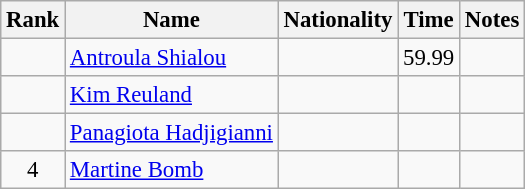<table class="wikitable sortable" style="text-align:center; font-size:95%">
<tr>
<th>Rank</th>
<th>Name</th>
<th>Nationality</th>
<th>Time</th>
<th>Notes</th>
</tr>
<tr>
<td></td>
<td align=left><a href='#'>Antroula Shialou</a></td>
<td align=left></td>
<td>59.99</td>
<td></td>
</tr>
<tr>
<td></td>
<td align=left><a href='#'>Kim Reuland</a></td>
<td align=left></td>
<td></td>
<td></td>
</tr>
<tr>
<td></td>
<td align=left><a href='#'>Panagiota Hadjigianni</a></td>
<td align=left></td>
<td></td>
<td></td>
</tr>
<tr>
<td>4</td>
<td align=left><a href='#'>Martine Bomb</a></td>
<td align=left></td>
<td></td>
<td></td>
</tr>
</table>
